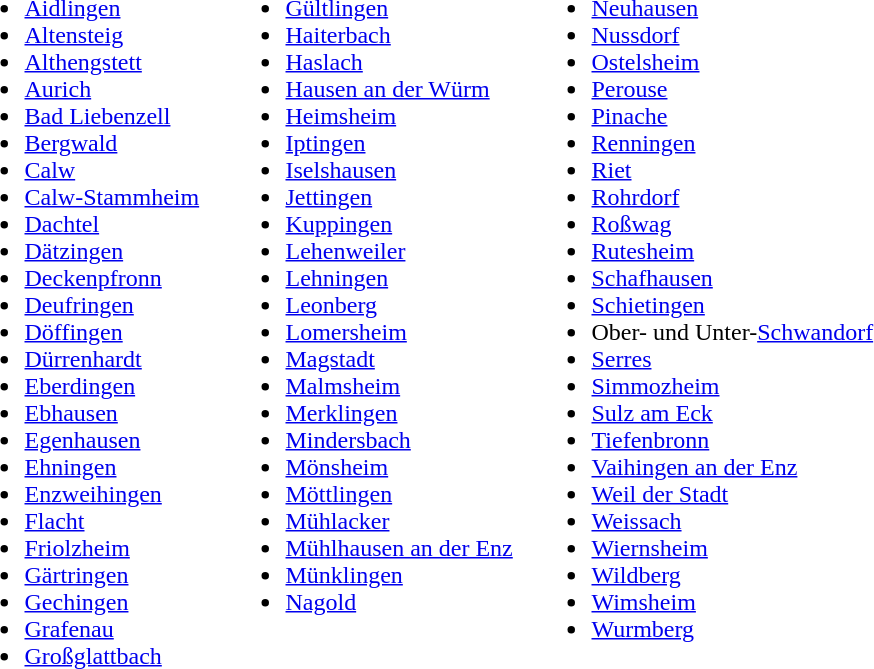<table>
<tr>
<td width="170" valign="top"><br><ul><li><a href='#'>Aidlingen</a></li><li><a href='#'>Altensteig</a></li><li><a href='#'>Althengstett</a></li><li><a href='#'>Aurich</a></li><li><a href='#'>Bad Liebenzell</a></li><li><a href='#'>Bergwald</a></li><li><a href='#'>Calw</a></li><li><a href='#'>Calw-Stammheim</a></li><li><a href='#'>Dachtel</a></li><li><a href='#'>Dätzingen</a></li><li><a href='#'>Deckenpfronn</a></li><li><a href='#'>Deufringen</a></li><li><a href='#'>Döffingen</a></li><li><a href='#'>Dürrenhardt</a></li><li><a href='#'>Eberdingen</a></li><li><a href='#'>Ebhausen</a></li><li><a href='#'>Egenhausen</a></li><li><a href='#'>Ehningen</a></li><li><a href='#'>Enzweihingen</a></li><li><a href='#'>Flacht</a></li><li><a href='#'>Friolzheim</a></li><li><a href='#'>Gärtringen</a></li><li><a href='#'>Gechingen</a></li><li><a href='#'>Grafenau</a></li><li><a href='#'>Großglattbach</a></li></ul></td>
<td width="200" valign="top"><br><ul><li><a href='#'>Gültlingen</a></li><li><a href='#'>Haiterbach</a></li><li><a href='#'>Haslach</a></li><li><a href='#'>Hausen an der Würm</a></li><li><a href='#'>Heimsheim</a></li><li><a href='#'>Iptingen</a></li><li><a href='#'>Iselshausen</a></li><li><a href='#'>Jettingen</a></li><li><a href='#'>Kuppingen</a></li><li><a href='#'>Lehenweiler</a></li><li><a href='#'>Lehningen</a></li><li><a href='#'>Leonberg</a></li><li><a href='#'>Lomersheim</a></li><li><a href='#'>Magstadt</a></li><li><a href='#'>Malmsheim</a></li><li><a href='#'>Merklingen</a></li><li><a href='#'>Mindersbach</a></li><li><a href='#'>Mönsheim</a></li><li><a href='#'>Möttlingen</a></li><li><a href='#'>Mühlacker</a></li><li><a href='#'>Mühlhausen an der Enz</a></li><li><a href='#'>Münklingen</a></li><li><a href='#'>Nagold</a></li></ul></td>
<td valign="top"><br><ul><li><a href='#'>Neuhausen</a></li><li><a href='#'>Nussdorf</a></li><li><a href='#'>Ostelsheim</a></li><li><a href='#'>Perouse</a></li><li><a href='#'>Pinache</a></li><li><a href='#'>Renningen</a></li><li><a href='#'>Riet</a></li><li><a href='#'>Rohrdorf</a></li><li><a href='#'>Roßwag</a></li><li><a href='#'>Rutesheim</a></li><li><a href='#'>Schafhausen</a></li><li><a href='#'>Schietingen</a></li><li>Ober- und Unter-<a href='#'>Schwandorf</a></li><li><a href='#'>Serres</a></li><li><a href='#'>Simmozheim</a></li><li><a href='#'>Sulz am Eck</a></li><li><a href='#'>Tiefenbronn</a></li><li><a href='#'>Vaihingen an der Enz</a></li><li><a href='#'>Weil der Stadt</a></li><li><a href='#'>Weissach</a></li><li><a href='#'>Wiernsheim</a></li><li><a href='#'>Wildberg</a></li><li><a href='#'>Wimsheim</a></li><li><a href='#'>Wurmberg</a></li></ul></td>
</tr>
</table>
